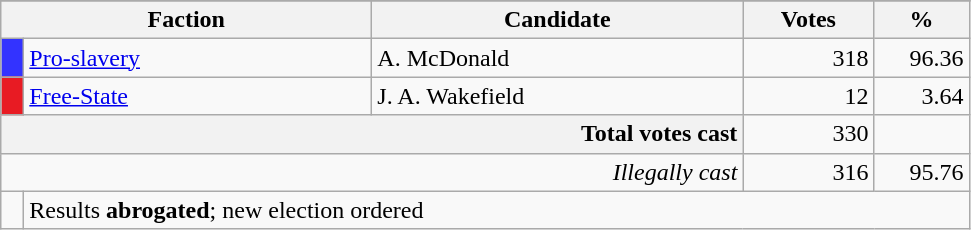<table class="wikitable plainrowheaders" style="text-align:center;">
<tr>
</tr>
<tr>
<th scope="col" colspan="2" style="width: 15em">Faction</th>
<th scope="col" style="width: 15em">Candidate</th>
<th scope="col" style="width: 5em">Votes</th>
<th scope="col" style="width: 3.5em">%</th>
</tr>
<tr>
<td style="width: 0.5em; background-color:#3333FF"></td>
<td style="text-align: left"><a href='#'>Pro-slavery</a></td>
<td style="text-align: left">A. McDonald</td>
<td style="text-align: right; margin-right: 0.5em">318</td>
<td style="text-align: right; margin-right: 0.5em">96.36</td>
</tr>
<tr>
<td style="width: 0.5em; background-color:#E81B23"></td>
<td style="text-align: left"><a href='#'>Free-State</a></td>
<td style="text-align: left">J. A. Wakefield</td>
<td style="text-align: right; margin-right: 0.5em">12</td>
<td style="text-align: right; margin-right: 0.5em">3.64</td>
</tr>
<tr>
<th colspan="3" style="text-align:right;">Total votes cast</th>
<td style="text-align:right;">330</td>
<td style="text-align:right;"></td>
</tr>
<tr>
<td colspan="3" style="text-align:right;"><em>Illegally cast</em></td>
<td style="text-align:right;">316</td>
<td style="text-align:right;">95.76</td>
</tr>
<tr>
<td style="width: 0.5em;"></td>
<td colspan="4" style="text-align:left;">Results <strong>abrogated</strong>; new election ordered</td>
</tr>
</table>
